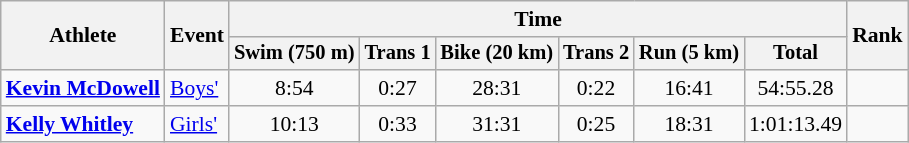<table class=wikitable style=font-size:90%;text-align:center>
<tr>
<th rowspan=2>Athlete</th>
<th rowspan=2>Event</th>
<th colspan=6>Time</th>
<th rowspan=2>Rank</th>
</tr>
<tr style=font-size:95%>
<th>Swim (750 m)</th>
<th>Trans 1</th>
<th>Bike (20 km)</th>
<th>Trans 2</th>
<th>Run (5 km)</th>
<th>Total</th>
</tr>
<tr>
<td align=left><strong><a href='#'>Kevin McDowell</a></strong></td>
<td align=left><a href='#'>Boys'</a></td>
<td>8:54</td>
<td>0:27</td>
<td>28:31</td>
<td>0:22</td>
<td>16:41</td>
<td>54:55.28</td>
<td></td>
</tr>
<tr>
<td align=left><strong><a href='#'>Kelly Whitley</a></strong></td>
<td align=left><a href='#'>Girls'</a></td>
<td>10:13</td>
<td>0:33</td>
<td>31:31</td>
<td>0:25</td>
<td>18:31</td>
<td>1:01:13.49</td>
<td></td>
</tr>
</table>
